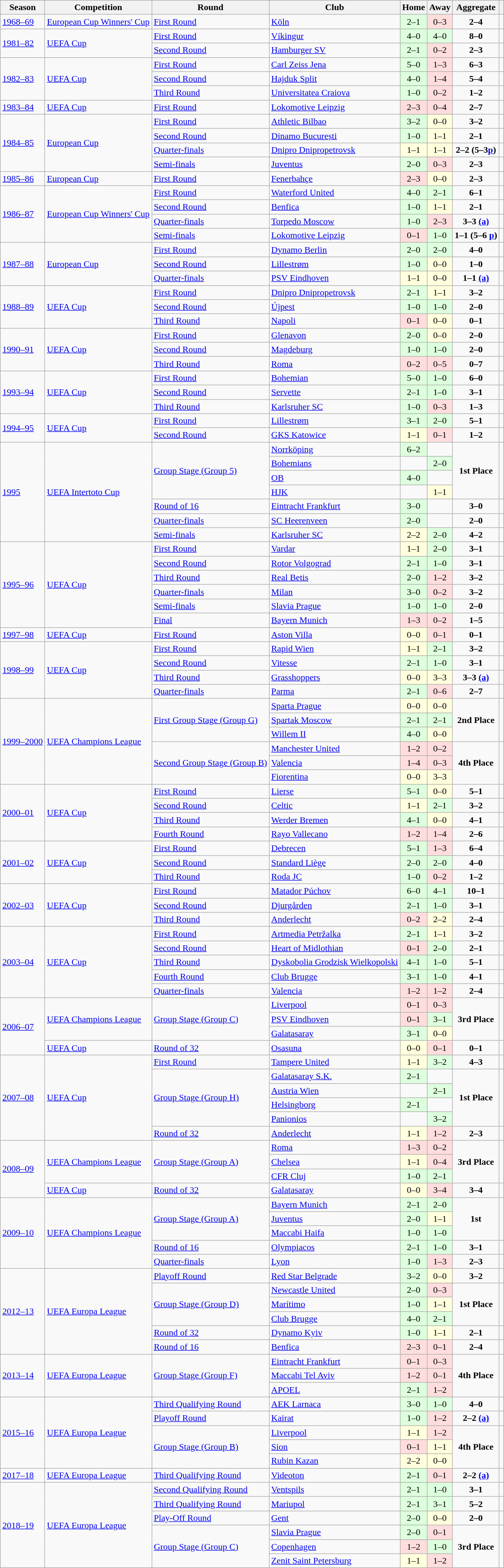<table class="wikitable" style="text-align:left">
<tr>
<th>Season</th>
<th>Competition</th>
<th>Round</th>
<th>Club</th>
<th>Home</th>
<th>Away</th>
<th>Aggregate</th>
<th></th>
</tr>
<tr>
<td><a href='#'>1968–69</a></td>
<td><a href='#'>European Cup Winners' Cup</a></td>
<td><a href='#'>First Round</a></td>
<td> <a href='#'>Köln</a></td>
<td style="text-align:center; background:#dfd;">2–1</td>
<td style="text-align:center; background:#fdd;">0–3</td>
<td style="text-align:center;"><strong>2–4</strong></td>
<td></td>
</tr>
<tr>
<td rowspan="2"><a href='#'>1981–82</a></td>
<td rowspan="2"><a href='#'>UEFA Cup</a></td>
<td><a href='#'>First Round</a></td>
<td> <a href='#'>Víkingur</a></td>
<td style="text-align:center; background:#dfd;">4–0</td>
<td style="text-align:center; background:#dfd;">4–0</td>
<td style="text-align:center;"><strong>8–0</strong></td>
<td></td>
</tr>
<tr>
<td><a href='#'>Second Round</a></td>
<td> <a href='#'>Hamburger SV</a></td>
<td style="text-align:center; background:#dfd;">2–1</td>
<td style="text-align:center; background:#fdd;">0–2</td>
<td style="text-align:center;"><strong>2–3</strong></td>
<td></td>
</tr>
<tr>
<td rowspan="3"><a href='#'>1982–83</a></td>
<td rowspan="3"><a href='#'>UEFA Cup</a></td>
<td><a href='#'>First Round</a></td>
<td> <a href='#'>Carl Zeiss Jena</a></td>
<td style="text-align:center; background:#dfd;">5–0</td>
<td style="text-align:center; background:#fdd;">1–3</td>
<td style="text-align:center;"><strong>6–3</strong></td>
<td></td>
</tr>
<tr>
<td><a href='#'>Second Round</a></td>
<td> <a href='#'>Hajduk Split</a></td>
<td style="text-align:center; background:#dfd;">4–0</td>
<td style="text-align:center; background:#fdd;">1–4</td>
<td style="text-align:center;"><strong>5–4</strong></td>
<td></td>
</tr>
<tr>
<td><a href='#'>Third Round</a></td>
<td> <a href='#'>Universitatea Craiova</a></td>
<td style="text-align:center; background:#dfd;">1–0</td>
<td style="text-align:center; background:#fdd;">0–2 </td>
<td style="text-align:center;"><strong>1–2</strong></td>
<td></td>
</tr>
<tr>
<td><a href='#'>1983–84</a></td>
<td><a href='#'>UEFA Cup</a></td>
<td><a href='#'>First Round</a></td>
<td> <a href='#'>Lokomotive Leipzig</a></td>
<td style="text-align:center; background:#fdd;">2–3</td>
<td style="text-align:center; background:#fdd;">0–4</td>
<td style="text-align:center;"><strong>2–7</strong></td>
<td></td>
</tr>
<tr>
<td rowspan="4"><a href='#'>1984–85</a></td>
<td rowspan="4"><a href='#'>European Cup</a></td>
<td><a href='#'>First Round</a></td>
<td> <a href='#'>Athletic Bilbao</a></td>
<td style="text-align:center; background:#dfd;">3–2</td>
<td style="text-align:center; background:#ffd;">0–0</td>
<td style="text-align:center;"><strong>3–2</strong></td>
<td></td>
</tr>
<tr>
<td><a href='#'>Second Round</a></td>
<td> <a href='#'>Dinamo București</a></td>
<td style="text-align:center; background:#dfd;">1–0</td>
<td style="text-align:center; background:#ffd;">1–1</td>
<td style="text-align:center;"><strong>2–1</strong></td>
<td></td>
</tr>
<tr>
<td><a href='#'>Quarter-finals</a></td>
<td> <a href='#'>Dnipro Dnipropetrovsk</a></td>
<td style="text-align:center; background:#ffd;">1–1</td>
<td style="text-align:center; background:#ffd;">1–1</td>
<td style="text-align:center;"><strong>2–2 (5–3<a href='#'>p</a>)</strong></td>
<td></td>
</tr>
<tr>
<td><a href='#'>Semi-finals</a></td>
<td> <a href='#'>Juventus</a></td>
<td style="text-align:center; background:#dfd;">2–0</td>
<td style="text-align:center; background:#fdd;">0–3</td>
<td style="text-align:center;"><strong>2–3</strong></td>
<td></td>
</tr>
<tr>
<td><a href='#'>1985–86</a></td>
<td><a href='#'>European Cup</a></td>
<td><a href='#'>First Round</a></td>
<td> <a href='#'>Fenerbahçe</a></td>
<td style="text-align:center; background:#fdd;">2–3</td>
<td style="text-align:center; background:#ffd;">0–0</td>
<td style="text-align:center;"><strong>2–3</strong></td>
<td></td>
</tr>
<tr>
<td rowspan="4"><a href='#'>1986–87</a></td>
<td rowspan="4"><a href='#'>European Cup Winners' Cup</a></td>
<td><a href='#'>First Round</a></td>
<td> <a href='#'>Waterford United</a></td>
<td style="text-align:center; background:#dfd;">4–0</td>
<td style="text-align:center; background:#dfd;">2–1</td>
<td style="text-align:center;"><strong>6–1</strong></td>
<td></td>
</tr>
<tr>
<td><a href='#'>Second Round</a></td>
<td> <a href='#'>Benfica</a></td>
<td style="text-align:center; background:#dfd;">1–0</td>
<td style="text-align:center; background:#ffd;">1–1</td>
<td style="text-align:center;"><strong>2–1</strong></td>
<td></td>
</tr>
<tr>
<td><a href='#'>Quarter-finals</a></td>
<td> <a href='#'>Torpedo Moscow</a></td>
<td style="text-align:center; background:#dfd;">1–0</td>
<td style="text-align:center; background:#fdd;">2–3</td>
<td style="text-align:center;"><strong>3–3 <a href='#'>(a)</a></strong></td>
<td></td>
</tr>
<tr>
<td><a href='#'>Semi-finals</a></td>
<td> <a href='#'>Lokomotive Leipzig</a></td>
<td style="text-align:center; background:#fdd;">0–1</td>
<td style="text-align:center; background:#dfd;">1–0 </td>
<td style="text-align:center;"><strong>1–1 (5–6 <a href='#'>p</a>)</strong></td>
<td></td>
</tr>
<tr>
<td rowspan="3"><a href='#'>1987–88</a></td>
<td rowspan="3"><a href='#'>European Cup</a></td>
<td><a href='#'>First Round</a></td>
<td> <a href='#'>Dynamo Berlin</a></td>
<td style="text-align:center; background:#dfd;">2–0</td>
<td style="text-align:center; background:#dfd;">2–0</td>
<td style="text-align:center;"><strong>4–0</strong></td>
<td></td>
</tr>
<tr>
<td><a href='#'>Second Round</a></td>
<td> <a href='#'>Lillestrøm</a></td>
<td style="text-align:center; background:#dfd;">1–0</td>
<td style="text-align:center; background:#ffd;">0–0</td>
<td style="text-align:center;"><strong>1–0</strong></td>
<td></td>
</tr>
<tr>
<td><a href='#'>Quarter-finals</a></td>
<td> <a href='#'>PSV Eindhoven</a></td>
<td style="text-align:center; background:#ffd;">1–1</td>
<td style="text-align:center; background:#ffd;">0–0</td>
<td style="text-align:center;"><strong>1–1 <a href='#'>(a)</a></strong></td>
<td></td>
</tr>
<tr>
<td rowspan="3"><a href='#'>1988–89</a></td>
<td rowspan="3"><a href='#'>UEFA Cup</a></td>
<td><a href='#'>First Round</a></td>
<td> <a href='#'>Dnipro Dnipropetrovsk</a></td>
<td style="text-align:center; background:#dfd;">2–1</td>
<td style="text-align:center; background:#ffd;">1–1</td>
<td style="text-align:center;"><strong>3–2</strong></td>
<td></td>
</tr>
<tr>
<td><a href='#'>Second Round</a></td>
<td> <a href='#'>Újpest</a></td>
<td style="text-align:center; background:#dfd;">1–0</td>
<td style="text-align:center; background:#dfd;">1–0</td>
<td style="text-align:center;"><strong>2–0</strong></td>
<td></td>
</tr>
<tr>
<td><a href='#'>Third Round</a></td>
<td> <a href='#'>Napoli</a></td>
<td style="text-align:center; background:#fdd;">0–1</td>
<td style="text-align:center; background:#ffd;">0–0</td>
<td style="text-align:center;"><strong>0–1</strong></td>
<td></td>
</tr>
<tr>
<td rowspan="3"><a href='#'>1990–91</a></td>
<td rowspan="3"><a href='#'>UEFA Cup</a></td>
<td><a href='#'>First Round</a></td>
<td> <a href='#'>Glenavon</a></td>
<td style="text-align:center; background:#dfd;">2–0</td>
<td style="text-align:center; background:#ffd;">0–0</td>
<td style="text-align:center;"><strong>2–0</strong></td>
<td></td>
</tr>
<tr>
<td><a href='#'>Second Round</a></td>
<td> <a href='#'>Magdeburg</a></td>
<td style="text-align:center; background:#dfd;">1–0</td>
<td style="text-align:center; background:#dfd;">1–0</td>
<td style="text-align:center;"><strong>2–0</strong></td>
<td></td>
</tr>
<tr>
<td><a href='#'>Third Round</a></td>
<td> <a href='#'>Roma</a></td>
<td style="text-align:center; background:#fdd;">0–2</td>
<td style="text-align:center; background:#fdd;">0–5</td>
<td style="text-align:center;"><strong>0–7</strong></td>
<td></td>
</tr>
<tr>
<td rowspan="3"><a href='#'>1993–94</a></td>
<td rowspan="3"><a href='#'>UEFA Cup</a></td>
<td><a href='#'>First Round</a></td>
<td> <a href='#'>Bohemian</a></td>
<td style="text-align:center; background:#dfd;">5–0</td>
<td style="text-align:center; background:#dfd;">1–0</td>
<td style="text-align:center;"><strong>6–0</strong></td>
<td></td>
</tr>
<tr>
<td><a href='#'>Second Round</a></td>
<td> <a href='#'>Servette</a></td>
<td style="text-align:center; background:#dfd;">2–1</td>
<td style="text-align:center; background:#dfd;">1–0</td>
<td style="text-align:center;"><strong>3–1</strong></td>
<td></td>
</tr>
<tr>
<td><a href='#'>Third Round</a></td>
<td> <a href='#'>Karlsruher SC</a></td>
<td style="text-align:center; background:#dfd;">1–0</td>
<td style="text-align:center; background:#fdd;">0–3</td>
<td style="text-align:center;"><strong>1–3</strong></td>
<td></td>
</tr>
<tr>
<td rowspan="2"><a href='#'>1994–95</a></td>
<td rowspan="2"><a href='#'>UEFA Cup</a></td>
<td><a href='#'>First Round</a></td>
<td> <a href='#'>Lillestrøm</a></td>
<td style="text-align:center; background:#dfd;">3–1</td>
<td style="text-align:center; background:#dfd;">2–0</td>
<td style="text-align:center;"><strong>5–1</strong></td>
<td></td>
</tr>
<tr>
<td><a href='#'>Second Round</a></td>
<td> <a href='#'>GKS Katowice</a></td>
<td style="text-align:center; background:#ffd;">1–1</td>
<td style="text-align:center; background:#fdd;">0–1</td>
<td style="text-align:center;"><strong>1–2</strong></td>
<td></td>
</tr>
<tr>
<td rowspan="7"><a href='#'>1995</a></td>
<td rowspan="7"><a href='#'>UEFA Intertoto Cup</a></td>
<td rowspan="4"><a href='#'>Group Stage (Group 5)</a></td>
<td> <a href='#'>Norrköping</a></td>
<td style="text-align:center; background:#dfd;">6–2</td>
<td></td>
<td rowspan="4" style="text-align:center;"><strong>1st Place</strong></td>
<td rowspan="4"></td>
</tr>
<tr>
<td> <a href='#'>Bohemians</a></td>
<td></td>
<td style="text-align:center; background:#dfd;">2–0</td>
</tr>
<tr>
<td> <a href='#'>OB</a></td>
<td style="text-align:center; background:#dfd;">4–0</td>
<td></td>
</tr>
<tr>
<td> <a href='#'>HJK</a></td>
<td></td>
<td style="text-align:center; background:#ffd;">1–1</td>
</tr>
<tr>
<td><a href='#'>Round of 16</a></td>
<td> <a href='#'>Eintracht Frankfurt</a></td>
<td style="text-align:center; background:#dfd;">3–0</td>
<td></td>
<td style="text-align:center;"><strong>3–0</strong></td>
<td></td>
</tr>
<tr>
<td><a href='#'>Quarter-finals</a></td>
<td> <a href='#'>SC Heerenveen</a></td>
<td style="text-align:center; background:#dfd;">2–0</td>
<td></td>
<td style="text-align:center;"><strong>2–0</strong></td>
<td></td>
</tr>
<tr>
<td><a href='#'>Semi-finals</a></td>
<td> <a href='#'>Karlsruher SC</a></td>
<td style="text-align:center; background:#ffd;">2–2</td>
<td style="text-align:center; background:#dfd;">2–0</td>
<td style="text-align:center;"><strong>4–2</strong></td>
<td></td>
</tr>
<tr>
<td rowspan="6"><a href='#'>1995–96</a></td>
<td rowspan="6"><a href='#'>UEFA Cup</a></td>
<td><a href='#'>First Round</a></td>
<td> <a href='#'>Vardar</a></td>
<td style="text-align:center; background:#ffd;">1–1</td>
<td style="text-align:center; background:#dfd;">2–0</td>
<td style="text-align:center;"><strong>3–1</strong></td>
<td></td>
</tr>
<tr>
<td><a href='#'>Second Round</a></td>
<td> <a href='#'>Rotor Volgograd</a></td>
<td style="text-align:center; background:#dfd;">2–1</td>
<td style="text-align:center; background:#dfd;">1–0</td>
<td style="text-align:center;"><strong>3–1</strong></td>
<td></td>
</tr>
<tr>
<td><a href='#'>Third Round</a></td>
<td> <a href='#'>Real Betis</a></td>
<td style="text-align:center; background:#dfd;">2–0</td>
<td style="text-align:center; background:#fdd;">1–2</td>
<td style="text-align:center;"><strong>3–2</strong></td>
<td></td>
</tr>
<tr>
<td><a href='#'>Quarter-finals</a></td>
<td> <a href='#'>Milan</a></td>
<td style="text-align:center; background:#dfd;">3–0</td>
<td style="text-align:center; background:#fdd;">0–2</td>
<td style="text-align:center;"><strong>3–2</strong></td>
<td></td>
</tr>
<tr>
<td><a href='#'>Semi-finals</a></td>
<td> <a href='#'>Slavia Prague</a></td>
<td style="text-align:center; background:#dfd;">1–0</td>
<td style="text-align:center; background:#dfd;">1–0</td>
<td style="text-align:center;"><strong>2–0</strong></td>
<td></td>
</tr>
<tr>
<td><a href='#'>Final</a></td>
<td> <a href='#'>Bayern Munich</a></td>
<td style="text-align:center; background:#fdd;">1–3</td>
<td style="text-align:center; background:#fdd;">0–2</td>
<td style="text-align:center;"><strong>1–5</strong></td>
<td></td>
</tr>
<tr>
<td><a href='#'>1997–98</a></td>
<td><a href='#'>UEFA Cup</a></td>
<td><a href='#'>First Round</a></td>
<td> <a href='#'>Aston Villa</a></td>
<td style="text-align:center; background:#ffd;">0–0</td>
<td style="text-align:center; background:#fdd;">0–1 </td>
<td style="text-align:center;"><strong>0–1</strong></td>
<td></td>
</tr>
<tr>
<td rowspan="4"><a href='#'>1998–99</a></td>
<td rowspan="4"><a href='#'>UEFA Cup</a></td>
<td><a href='#'>First Round</a></td>
<td> <a href='#'>Rapid Wien</a></td>
<td style="text-align:center; background:#ffd;">1–1</td>
<td style="text-align:center; background:#dfd;">2–1</td>
<td style="text-align:center;"><strong>3–2</strong></td>
<td></td>
</tr>
<tr>
<td><a href='#'>Second Round</a></td>
<td> <a href='#'>Vitesse</a></td>
<td style="text-align:center; background:#dfd;">2–1</td>
<td style="text-align:center; background:#dfd;">1–0</td>
<td style="text-align:center;"><strong>3–1</strong></td>
<td></td>
</tr>
<tr>
<td><a href='#'>Third Round</a></td>
<td> <a href='#'>Grasshoppers</a></td>
<td style="text-align:center; background:#ffd;">0–0</td>
<td style="text-align:center; background:#ffd;">3–3</td>
<td style="text-align:center;"><strong>3–3 <a href='#'>(a)</a></strong></td>
<td></td>
</tr>
<tr>
<td><a href='#'>Quarter-finals</a></td>
<td> <a href='#'>Parma</a></td>
<td style="text-align:center; background:#dfd;">2–1</td>
<td style="text-align:center; background:#fdd;">0–6</td>
<td style="text-align:center;"><strong>2–7</strong></td>
<td></td>
</tr>
<tr>
<td rowspan="6"><a href='#'>1999–2000</a></td>
<td rowspan="6"><a href='#'>UEFA Champions League</a></td>
<td rowspan="3"><a href='#'>First Group Stage (Group G)</a></td>
<td> <a href='#'>Sparta Prague</a></td>
<td style="text-align:center; background:#ffd;">0–0</td>
<td style="text-align:center; background:#ffd;">0–0</td>
<td rowspan="3" style="text-align:center;"><strong>2nd Place</strong></td>
<td rowspan="3"></td>
</tr>
<tr>
<td> <a href='#'>Spartak Moscow</a></td>
<td style="text-align:center; background:#dfd;">2–1</td>
<td style="text-align:center; background:#dfd;">2–1</td>
</tr>
<tr>
<td> <a href='#'>Willem II</a></td>
<td style="text-align:center; background:#dfd;">4–0</td>
<td style="text-align:center; background:#ffd;">0–0</td>
</tr>
<tr>
<td rowspan="3"><a href='#'>Second Group Stage (Group B)</a></td>
<td> <a href='#'>Manchester United</a></td>
<td style="text-align:center; background:#fdd;">1–2</td>
<td style="text-align:center; background:#fdd;">0–2</td>
<td rowspan="3" style="text-align:center;"><strong>4th Place</strong></td>
<td rowspan="3"></td>
</tr>
<tr>
<td> <a href='#'>Valencia</a></td>
<td style="text-align:center; background:#fdd;">1–4</td>
<td style="text-align:center; background:#fdd;">0–3</td>
</tr>
<tr>
<td> <a href='#'>Fiorentina</a></td>
<td style="text-align:center; background:#ffd;">0–0</td>
<td style="text-align:center; background:#ffd;">3–3</td>
</tr>
<tr>
<td rowspan="4"><a href='#'>2000–01</a></td>
<td rowspan="4"><a href='#'>UEFA Cup</a></td>
<td><a href='#'>First Round</a></td>
<td> <a href='#'>Lierse</a></td>
<td style="text-align:center; background:#dfd;">5–1</td>
<td style="text-align:center; background:#ffd;">0–0</td>
<td style="text-align:center;"><strong>5–1</strong></td>
<td></td>
</tr>
<tr>
<td><a href='#'>Second Round</a></td>
<td> <a href='#'>Celtic</a></td>
<td style="text-align:center; background:#ffd;">1–1</td>
<td style="text-align:center; background:#dfd;">2–1 </td>
<td style="text-align:center;"><strong>3–2</strong></td>
<td></td>
</tr>
<tr>
<td><a href='#'>Third Round</a></td>
<td> <a href='#'>Werder Bremen</a></td>
<td style="text-align:center; background:#dfd;">4–1</td>
<td style="text-align:center; background:#ffd;">0–0</td>
<td style="text-align:center;"><strong>4–1</strong></td>
<td></td>
</tr>
<tr>
<td><a href='#'>Fourth Round</a></td>
<td> <a href='#'>Rayo Vallecano</a></td>
<td style="text-align:center; background:#fdd;">1–2</td>
<td style="text-align:center; background:#fdd;">1–4</td>
<td style="text-align:center;"><strong>2–6</strong></td>
<td></td>
</tr>
<tr>
<td rowspan="3"><a href='#'>2001–02</a></td>
<td rowspan="3"><a href='#'>UEFA Cup</a></td>
<td><a href='#'>First Round</a></td>
<td> <a href='#'>Debrecen</a></td>
<td style="text-align:center; background:#dfd;">5–1</td>
<td style="text-align:center; background:#fdd;">1–3</td>
<td style="text-align:center;"><strong>6–4</strong></td>
<td></td>
</tr>
<tr>
<td><a href='#'>Second Round</a></td>
<td> <a href='#'>Standard Liège</a></td>
<td style="text-align:center; background:#dfd;">2–0</td>
<td style="text-align:center; background:#dfd;">2–0</td>
<td style="text-align:center;"><strong>4–0</strong></td>
<td></td>
</tr>
<tr>
<td><a href='#'>Third Round</a></td>
<td> <a href='#'>Roda JC</a></td>
<td style="text-align:center; background:#dfd;">1–0</td>
<td style="text-align:center; background:#fdd;">0–2</td>
<td style="text-align:center;"><strong>1–2</strong></td>
<td></td>
</tr>
<tr>
<td rowspan="3"><a href='#'>2002–03</a></td>
<td rowspan="3"><a href='#'>UEFA Cup</a></td>
<td><a href='#'>First Round</a></td>
<td> <a href='#'>Matador Púchov</a></td>
<td style="text-align:center; background:#dfd;">6–0</td>
<td style="text-align:center; background:#dfd;">4–1</td>
<td style="text-align:center;"><strong>10–1</strong></td>
<td></td>
</tr>
<tr>
<td><a href='#'>Second Round</a></td>
<td> <a href='#'>Djurgården</a></td>
<td style="text-align:center; background:#dfd;">2–1</td>
<td style="text-align:center; background:#dfd;">1–0</td>
<td style="text-align:center;"><strong>3–1</strong></td>
<td></td>
</tr>
<tr>
<td><a href='#'>Third Round</a></td>
<td> <a href='#'>Anderlecht</a></td>
<td style="text-align:center; background:#fdd;">0–2</td>
<td style="text-align:center; background:#ffd;">2–2</td>
<td style="text-align:center;"><strong>2–4</strong></td>
<td></td>
</tr>
<tr>
<td rowspan="5"><a href='#'>2003–04</a></td>
<td rowspan="5"><a href='#'>UEFA Cup</a></td>
<td><a href='#'>First Round</a></td>
<td> <a href='#'>Artmedia Petržalka</a></td>
<td style="text-align:center; background:#dfd;">2–1</td>
<td style="text-align:center; background:#ffd;">1–1</td>
<td style="text-align:center;"><strong>3–2</strong></td>
<td></td>
</tr>
<tr>
<td><a href='#'>Second Round</a></td>
<td> <a href='#'>Heart of Midlothian</a></td>
<td style="text-align:center; background:#fdd;">0–1</td>
<td style="text-align:center; background:#dfd;">2–0</td>
<td style="text-align:center;"><strong>2–1</strong></td>
<td></td>
</tr>
<tr>
<td><a href='#'>Third Round</a></td>
<td> <a href='#'>Dyskobolia Grodzisk Wielkopolski</a></td>
<td style="text-align:center; background:#dfd;">4–1</td>
<td style="text-align:center; background:#dfd;">1–0</td>
<td style="text-align:center;"><strong>5–1</strong></td>
<td></td>
</tr>
<tr>
<td><a href='#'>Fourth Round</a></td>
<td> <a href='#'>Club Brugge</a></td>
<td style="text-align:center; background:#dfd;">3–1</td>
<td style="text-align:center; background:#dfd;">1–0</td>
<td style="text-align:center;"><strong>4–1</strong></td>
<td></td>
</tr>
<tr>
<td><a href='#'>Quarter-finals</a></td>
<td> <a href='#'>Valencia</a></td>
<td style="text-align:center; background:#fdd;">1–2</td>
<td style="text-align:center; background:#fdd;">1–2</td>
<td style="text-align:center;"><strong>2–4</strong></td>
<td></td>
</tr>
<tr>
<td rowspan="4"><a href='#'>2006–07</a></td>
<td rowspan="3"><a href='#'>UEFA Champions League</a></td>
<td rowspan="3"><a href='#'>Group Stage (Group C)</a></td>
<td> <a href='#'>Liverpool</a></td>
<td style="text-align:center; background:#fdd;">0–1</td>
<td style="text-align:center; background:#fdd;">0–3</td>
<td rowspan="3" style="text-align:center;"><strong>3rd Place</strong></td>
<td rowspan="3"></td>
</tr>
<tr>
<td> <a href='#'>PSV Eindhoven</a></td>
<td style="text-align:center; background:#fdd;">0–1</td>
<td style="text-align:center; background:#dfd;">3–1</td>
</tr>
<tr>
<td> <a href='#'>Galatasaray</a></td>
<td style="text-align:center; background:#dfd;">3–1</td>
<td style="text-align:center; background:#ffd;">0–0</td>
</tr>
<tr>
<td><a href='#'>UEFA Cup</a></td>
<td><a href='#'>Round of 32</a></td>
<td> <a href='#'>Osasuna</a></td>
<td style="text-align:center; background:#ffd;">0–0</td>
<td style="text-align:center; background:#fdd;">0–1 </td>
<td style="text-align:center;"><strong>0–1</strong></td>
<td></td>
</tr>
<tr>
<td rowspan="6"><a href='#'>2007–08</a></td>
<td rowspan="6"><a href='#'>UEFA Cup</a></td>
<td><a href='#'>First Round</a></td>
<td> <a href='#'>Tampere United</a></td>
<td style="text-align:center; background:#ffd;">1–1</td>
<td style="text-align:center; background:#dfd;">3–2</td>
<td style="text-align:center;"><strong>4–3</strong></td>
<td></td>
</tr>
<tr>
<td rowspan="4"><a href='#'>Group Stage (Group H)</a></td>
<td> <a href='#'>Galatasaray S.K.</a></td>
<td style="text-align:center; background:#dfd;">2–1</td>
<td></td>
<td rowspan="4" style="text-align:center;"><strong>1st Place</strong></td>
<td rowspan="4"></td>
</tr>
<tr>
<td> <a href='#'>Austria Wien</a></td>
<td></td>
<td style="text-align:center; background:#dfd;">2–1</td>
</tr>
<tr>
<td> <a href='#'>Helsingborg</a></td>
<td style="text-align:center; background:#dfd;">2–1</td>
<td></td>
</tr>
<tr>
<td> <a href='#'>Panionios</a></td>
<td></td>
<td style="text-align:center; background:#dfd;">3–2</td>
</tr>
<tr>
<td><a href='#'>Round of 32</a></td>
<td> <a href='#'>Anderlecht</a></td>
<td style="text-align:center; background:#ffd;">1–1</td>
<td style="text-align:center; background:#fdd;">1–2</td>
<td style="text-align:center;"><strong>2–3</strong></td>
<td></td>
</tr>
<tr>
<td rowspan="4"><a href='#'>2008–09</a></td>
<td rowspan="3"><a href='#'>UEFA Champions League</a></td>
<td rowspan="3"><a href='#'>Group Stage (Group A)</a></td>
<td> <a href='#'>Roma</a></td>
<td style="text-align:center; background:#fdd;">1–3</td>
<td style="text-align:center; background:#fdd;">0–2</td>
<td rowspan="3" style="text-align:center;"><strong>3rd Place</strong></td>
<td rowspan="3"></td>
</tr>
<tr>
<td> <a href='#'>Chelsea</a></td>
<td style="text-align:center; background:#ffd;">1–1</td>
<td style="text-align:center; background:#fdd;">0–4</td>
</tr>
<tr>
<td> <a href='#'>CFR Cluj</a></td>
<td style="text-align:center; background:#dfd;">1–0</td>
<td style="text-align:center; background:#dfd;">2–1</td>
</tr>
<tr>
<td><a href='#'>UEFA Cup</a></td>
<td><a href='#'>Round of 32</a></td>
<td> <a href='#'>Galatasaray</a></td>
<td style="text-align:center; background:#ffd;">0–0</td>
<td style="text-align:center; background:#fdd;">3–4</td>
<td style="text-align:center;"><strong>3–4</strong></td>
<td></td>
</tr>
<tr>
<td rowspan="5"><a href='#'>2009–10</a></td>
<td rowspan="5"><a href='#'>UEFA Champions League</a></td>
<td rowspan="3"><a href='#'>Group Stage (Group A)</a></td>
<td> <a href='#'>Bayern Munich</a></td>
<td style="text-align:center; background:#dfd;">2–1</td>
<td style="text-align:center; background:#dfd;">2–0</td>
<td rowspan="3" style="text-align:center;"><strong>1st</strong></td>
<td rowspan="3"></td>
</tr>
<tr>
<td> <a href='#'>Juventus</a></td>
<td style="text-align:center; background:#dfd;">2–0</td>
<td style="text-align:center; background:#ffd;">1–1</td>
</tr>
<tr>
<td> <a href='#'>Maccabi Haifa</a></td>
<td style="text-align:center; background:#dfd;">1–0</td>
<td style="text-align:center; background:#dfd;">1–0</td>
</tr>
<tr>
<td><a href='#'>Round of 16</a></td>
<td> <a href='#'>Olympiacos</a></td>
<td style="text-align:center; background:#dfd;">2–1</td>
<td style="text-align:center; background:#dfd;">1–0</td>
<td style="text-align:center;"><strong>3–1</strong></td>
<td></td>
</tr>
<tr>
<td><a href='#'>Quarter-finals</a></td>
<td> <a href='#'>Lyon</a></td>
<td style="text-align:center; background:#dfd;">1–0</td>
<td style="text-align:center; background:#fdd;">1–3</td>
<td style="text-align:center;"><strong>2–3</strong></td>
<td></td>
</tr>
<tr>
<td rowspan="6"><a href='#'>2012–13</a></td>
<td rowspan="6"><a href='#'>UEFA Europa League</a></td>
<td><a href='#'>Playoff Round</a></td>
<td> <a href='#'>Red Star Belgrade</a></td>
<td style="text-align:center; background:#dfd;">3–2</td>
<td style="text-align:center; background:#ffd;">0–0</td>
<td style="text-align:center;"><strong>3–2</strong></td>
<td></td>
</tr>
<tr>
<td rowspan="3"><a href='#'>Group Stage (Group D)</a></td>
<td> <a href='#'>Newcastle United</a></td>
<td style="text-align:center; background:#dfd;">2–0</td>
<td style="text-align:center; background:#fdd;">0–3</td>
<td rowspan="3" style="text-align:center;"><strong>1st Place</strong></td>
<td rowspan="3"></td>
</tr>
<tr>
<td> <a href='#'>Marítimo</a></td>
<td style="text-align:center; background:#dfd;">1–0</td>
<td style="text-align:center; background:#ffd;">1–1</td>
</tr>
<tr>
<td> <a href='#'>Club Brugge</a></td>
<td style="text-align:center; background:#dfd;">4–0</td>
<td style="text-align:center; background:#dfd;">2–1</td>
</tr>
<tr>
<td><a href='#'>Round of 32</a></td>
<td> <a href='#'>Dynamo Kyiv</a></td>
<td style="text-align:center; background:#dfd;">1–0</td>
<td style="text-align:center; background:#ffd;">1–1</td>
<td style="text-align:center;"><strong>2–1</strong></td>
<td></td>
</tr>
<tr>
<td><a href='#'>Round of 16</a></td>
<td> <a href='#'>Benfica</a></td>
<td style="text-align:center; background:#fdd;">2–3</td>
<td style="text-align:center; background:#fdd;">0–1</td>
<td style="text-align:center;"><strong>2–4</strong></td>
<td></td>
</tr>
<tr>
<td rowspan="3"><a href='#'>2013–14</a></td>
<td rowspan="3"><a href='#'>UEFA Europa League</a></td>
<td rowspan="3"><a href='#'>Group Stage (Group F)</a></td>
<td> <a href='#'>Eintracht Frankfurt</a></td>
<td style="text-align:center; background:#fdd;">0–1</td>
<td style="text-align:center; background:#fdd;">0–3</td>
<td rowspan="3" style="text-align:center;"><strong>4th Place</strong></td>
<td rowspan="3"></td>
</tr>
<tr>
<td> <a href='#'>Maccabi Tel Aviv</a></td>
<td style="text-align:center; background:#fdd;">1–2</td>
<td style="text-align:center; background:#fdd;">0–1</td>
</tr>
<tr>
<td> <a href='#'>APOEL</a></td>
<td style="text-align:center; background:#dfd;">2–1</td>
<td style="text-align:center; background:#fdd;">1–2</td>
</tr>
<tr>
<td rowspan="5"><a href='#'>2015–16</a></td>
<td rowspan="5"><a href='#'>UEFA Europa League</a></td>
<td><a href='#'>Third Qualifying Round</a></td>
<td> <a href='#'>AEK Larnaca</a></td>
<td style="text-align:center; background:#dfd;">3–0</td>
<td style="text-align:center; background:#dfd;">1–0</td>
<td style="text-align:center;"><strong>4–0</strong></td>
<td></td>
</tr>
<tr>
<td><a href='#'>Playoff Round</a></td>
<td> <a href='#'>Kairat</a></td>
<td style="text-align:center; background:#dfd;">1–0</td>
<td style="text-align:center; background:#fdd;">1–2</td>
<td style="text-align:center;"><strong>2–2 <a href='#'>(a)</a></strong></td>
<td></td>
</tr>
<tr>
<td rowspan="3"><a href='#'>Group Stage (Group B)</a></td>
<td> <a href='#'>Liverpool</a></td>
<td style="text-align:center; background:#ffd;">1–1</td>
<td style="text-align:center; background:#fdd;">1–2</td>
<td rowspan="3" style="text-align:center;"><strong>4th Place</strong></td>
<td rowspan="3"></td>
</tr>
<tr>
<td> <a href='#'>Sion</a></td>
<td style="text-align:center; background:#fdd;">0–1</td>
<td style="text-align:center; background:#ffd;">1–1</td>
</tr>
<tr>
<td> <a href='#'>Rubin Kazan</a></td>
<td style="text-align:center; background:#ffd;">2–2</td>
<td style="text-align:center; background:#ffd;">0–0</td>
</tr>
<tr>
<td><a href='#'>2017–18</a></td>
<td><a href='#'>UEFA Europa League</a></td>
<td><a href='#'>Third Qualifying Round</a></td>
<td> <a href='#'>Videoton</a></td>
<td style="text-align:center; background:#dfd;">2–1</td>
<td style="text-align:center; background:#fdd;">0–1</td>
<td style="text-align:center;"><strong>2–2 <a href='#'>(a)</a></strong></td>
<td></td>
</tr>
<tr>
<td rowspan="6"><a href='#'>2018–19</a></td>
<td rowspan="6"><a href='#'>UEFA Europa League</a></td>
<td><a href='#'>Second Qualifying Round</a></td>
<td> <a href='#'>Ventspils</a></td>
<td style="text-align:center; background:#dfd;">2–1</td>
<td style="text-align:center; background:#dfd;">1–0</td>
<td style="text-align:center;"><strong>3–1</strong></td>
<td></td>
</tr>
<tr>
<td><a href='#'>Third Qualifying Round</a></td>
<td> <a href='#'>Mariupol</a></td>
<td style="text-align:center; background:#dfd;">2–1</td>
<td style="text-align:center; background:#dfd;">3–1</td>
<td style="text-align:center;"><strong>5–2</strong></td>
<td></td>
</tr>
<tr>
<td><a href='#'>Play-Off Round</a></td>
<td> <a href='#'>Gent</a></td>
<td style="text-align:center; background:#dfd;">2–0</td>
<td style="text-align:center; background:#ffd;">0–0</td>
<td style="text-align:center;"><strong>2–0</strong></td>
<td></td>
</tr>
<tr>
<td rowspan="3"><a href='#'>Group Stage (Group C)</a></td>
<td> <a href='#'>Slavia Prague</a></td>
<td style="text-align:center; background:#dfd;">2–0</td>
<td style="text-align:center; background:#fdd;">0–1</td>
<td rowspan="3" style="text-align:center;"><strong>3rd Place</strong></td>
<td rowspan="3"></td>
</tr>
<tr>
<td> <a href='#'>Copenhagen</a></td>
<td style="text-align:center; background:#fdd;">1–2</td>
<td style="text-align:center; background:#dfd;">1–0</td>
</tr>
<tr>
<td> <a href='#'>Zenit Saint Petersburg</a></td>
<td style="text-align:center; background:#ffd;">1–1</td>
<td style="text-align:center; background:#fdd;">1–2</td>
</tr>
</table>
